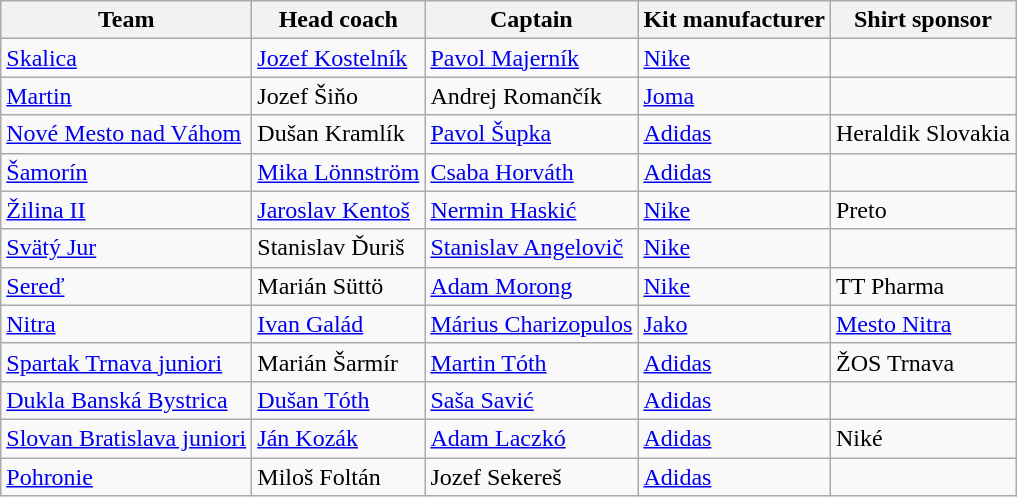<table class="wikitable sortable">
<tr>
<th>Team</th>
<th>Head coach</th>
<th>Captain</th>
<th>Kit manufacturer</th>
<th>Shirt sponsor</th>
</tr>
<tr>
<td><a href='#'>Skalica</a></td>
<td> <a href='#'>Jozef Kostelník</a></td>
<td> <a href='#'>Pavol Majerník</a></td>
<td><a href='#'>Nike</a></td>
<td></td>
</tr>
<tr>
<td><a href='#'>Martin</a></td>
<td> Jozef Šiňo</td>
<td> Andrej Romančík</td>
<td><a href='#'>Joma</a></td>
<td></td>
</tr>
<tr>
<td><a href='#'>Nové Mesto nad Váhom</a></td>
<td> Dušan Kramlík</td>
<td> <a href='#'>Pavol Šupka</a></td>
<td><a href='#'>Adidas</a></td>
<td>Heraldik Slovakia</td>
</tr>
<tr>
<td><a href='#'>Šamorín</a></td>
<td> <a href='#'>Mika Lönnström</a></td>
<td> <a href='#'>Csaba Horváth</a></td>
<td><a href='#'>Adidas</a></td>
<td></td>
</tr>
<tr>
<td><a href='#'>Žilina II</a></td>
<td> <a href='#'>Jaroslav Kentoš</a></td>
<td> <a href='#'>Nermin Haskić</a></td>
<td><a href='#'>Nike</a></td>
<td>Preto</td>
</tr>
<tr>
<td><a href='#'>Svätý Jur</a></td>
<td> Stanislav Ďuriš</td>
<td> <a href='#'>Stanislav Angelovič</a></td>
<td><a href='#'>Nike</a></td>
<td></td>
</tr>
<tr>
<td><a href='#'>Sereď</a></td>
<td> Marián Süttö</td>
<td> <a href='#'>Adam Morong</a></td>
<td><a href='#'>Nike</a></td>
<td>TT Pharma</td>
</tr>
<tr>
<td><a href='#'>Nitra</a></td>
<td> <a href='#'>Ivan Galád</a></td>
<td> <a href='#'>Márius Charizopulos</a></td>
<td><a href='#'>Jako</a></td>
<td><a href='#'>Mesto Nitra</a></td>
</tr>
<tr>
<td><a href='#'>Spartak Trnava juniori</a></td>
<td> Marián Šarmír</td>
<td> <a href='#'>Martin Tóth</a></td>
<td><a href='#'>Adidas</a></td>
<td>ŽOS Trnava</td>
</tr>
<tr>
<td><a href='#'>Dukla Banská Bystrica</a></td>
<td> <a href='#'>Dušan Tóth</a></td>
<td> <a href='#'>Saša Savić</a></td>
<td><a href='#'>Adidas</a></td>
<td></td>
</tr>
<tr>
<td><a href='#'>Slovan Bratislava juniori</a></td>
<td> <a href='#'>Ján Kozák</a></td>
<td> <a href='#'>Adam Laczkó</a></td>
<td><a href='#'>Adidas</a></td>
<td>Niké</td>
</tr>
<tr>
<td><a href='#'>Pohronie</a></td>
<td> Miloš Foltán</td>
<td> Jozef Sekereš</td>
<td><a href='#'>Adidas</a></td>
<td></td>
</tr>
</table>
